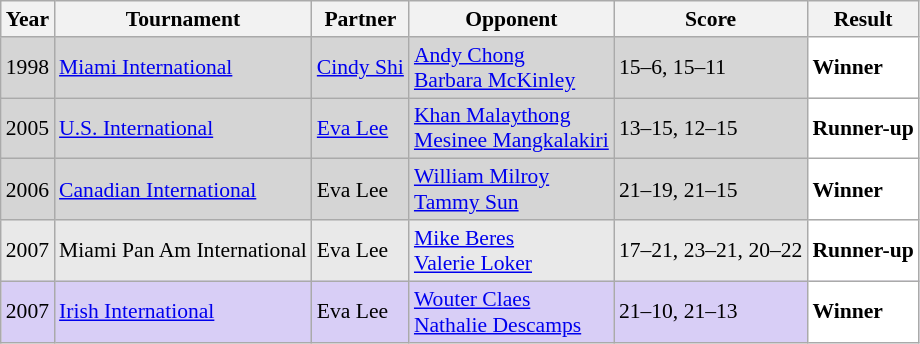<table class="sortable wikitable" style="font-size: 90%;">
<tr>
<th>Year</th>
<th>Tournament</th>
<th>Partner</th>
<th>Opponent</th>
<th>Score</th>
<th>Result</th>
</tr>
<tr style="background:#D5D5D5">
<td align="center">1998</td>
<td align="left"><a href='#'>Miami International</a></td>
<td align="left"> <a href='#'>Cindy Shi</a></td>
<td align="left"> <a href='#'>Andy Chong</a><br> <a href='#'>Barbara McKinley</a></td>
<td align="left">15–6, 15–11</td>
<td style="text-align:left; background:white"> <strong>Winner</strong></td>
</tr>
<tr style="background:#D5D5D5">
<td align="center">2005</td>
<td align="left"><a href='#'>U.S. International</a></td>
<td align="left"> <a href='#'>Eva Lee</a></td>
<td align="left"> <a href='#'>Khan Malaythong</a><br> <a href='#'>Mesinee Mangkalakiri</a></td>
<td align="left">13–15, 12–15</td>
<td style="text-align:left; background:white"> <strong>Runner-up</strong></td>
</tr>
<tr style="background:#D5D5D5">
<td align="center">2006</td>
<td align="left"><a href='#'>Canadian International</a></td>
<td align="left"> Eva Lee</td>
<td align="left"> <a href='#'>William Milroy</a><br> <a href='#'>Tammy Sun</a></td>
<td align="left">21–19, 21–15</td>
<td style="text-align:left; background:white"> <strong>Winner</strong></td>
</tr>
<tr style="background:#E9E9E9">
<td align="center">2007</td>
<td align="left">Miami Pan Am International</td>
<td align="left"> Eva Lee</td>
<td align="left"> <a href='#'>Mike Beres</a><br> <a href='#'>Valerie Loker</a></td>
<td align="left">17–21, 23–21, 20–22</td>
<td style="text-align:left; background:white"> <strong>Runner-up</strong></td>
</tr>
<tr style="background:#D8CEF6">
<td align="center">2007</td>
<td align="left"><a href='#'>Irish International</a></td>
<td align="left"> Eva Lee</td>
<td align="left"> <a href='#'>Wouter Claes</a><br> <a href='#'>Nathalie Descamps</a></td>
<td align="left">21–10, 21–13</td>
<td style="text-align:left; background:white"> <strong>Winner</strong></td>
</tr>
</table>
